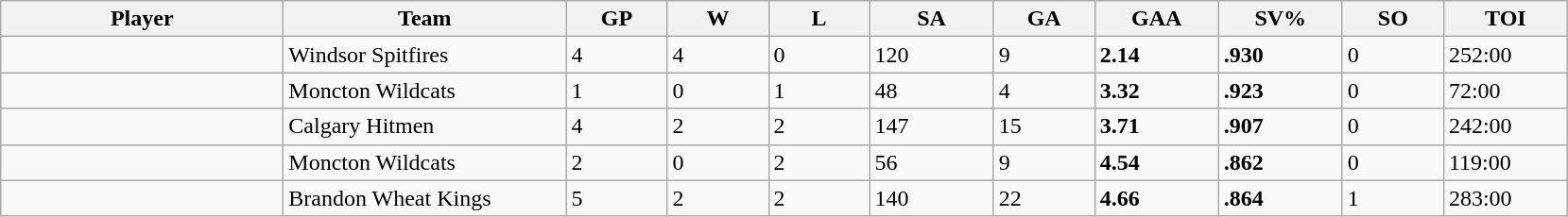<table class="wikitable sortable">
<tr>
<th style="width:12em">Player</th>
<th style="width:12em">Team</th>
<th style="width:4em">GP</th>
<th style="width:4em">W</th>
<th style="width:4em">L</th>
<th style="width:5em">SA</th>
<th style="width:4em">GA</th>
<th style="width:5em">GAA</th>
<th style="width:5em">SV%</th>
<th style="width:4em">SO</th>
<th style="width:5em">TOI</th>
</tr>
<tr>
<td></td>
<td>Windsor Spitfires</td>
<td>4</td>
<td>4</td>
<td>0</td>
<td>120</td>
<td>9</td>
<td><strong>2.14</strong></td>
<td><strong>.930</strong></td>
<td>0</td>
<td>252:00</td>
</tr>
<tr>
<td></td>
<td>Moncton Wildcats</td>
<td>1</td>
<td>0</td>
<td>1</td>
<td>48</td>
<td>4</td>
<td><strong>3.32</strong></td>
<td><strong>.923</strong></td>
<td>0</td>
<td>72:00</td>
</tr>
<tr>
<td></td>
<td>Calgary Hitmen</td>
<td>4</td>
<td>2</td>
<td>2</td>
<td>147</td>
<td>15</td>
<td><strong>3.71</strong></td>
<td><strong>.907</strong></td>
<td>0</td>
<td>242:00</td>
</tr>
<tr>
<td></td>
<td>Moncton Wildcats</td>
<td>2</td>
<td>0</td>
<td>2</td>
<td>56</td>
<td>9</td>
<td><strong>4.54</strong></td>
<td><strong>.862</strong></td>
<td>0</td>
<td>119:00</td>
</tr>
<tr>
<td></td>
<td>Brandon Wheat Kings</td>
<td>5</td>
<td>2</td>
<td>2</td>
<td>140</td>
<td>22</td>
<td><strong>4.66</strong></td>
<td><strong>.864</strong></td>
<td>1</td>
<td>283:00</td>
</tr>
</table>
